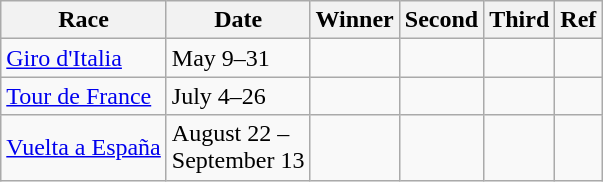<table class="wikitable">
<tr>
<th>Race</th>
<th>Date</th>
<th>Winner</th>
<th>Second</th>
<th>Third</th>
<th>Ref</th>
</tr>
<tr>
<td> <a href='#'>Giro d'Italia</a></td>
<td>May 9–31</td>
<td></td>
<td></td>
<td></td>
<td></td>
</tr>
<tr>
<td> <a href='#'>Tour de France</a></td>
<td>July 4–26</td>
<td></td>
<td></td>
<td></td>
<td></td>
</tr>
<tr>
<td> <a href='#'>Vuelta a España</a></td>
<td>August 22 –<br> September 13</td>
<td></td>
<td></td>
<td></td>
<td></td>
</tr>
</table>
